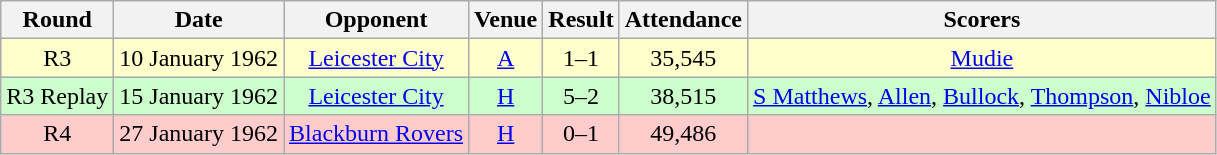<table class="wikitable" style="font-size:100%; text-align:center">
<tr>
<th>Round</th>
<th>Date</th>
<th>Opponent</th>
<th>Venue</th>
<th>Result</th>
<th>Attendance</th>
<th>Scorers</th>
</tr>
<tr style="background-color: #FFFFCC;">
<td>R3</td>
<td>10 January 1962</td>
<td><a href='#'>Leicester City</a></td>
<td><a href='#'>A</a></td>
<td>1–1</td>
<td>35,545</td>
<td><a href='#'>Mudie</a></td>
</tr>
<tr style="background-color: #CCFFCC;">
<td>R3 Replay</td>
<td>15 January 1962</td>
<td><a href='#'>Leicester City</a></td>
<td><a href='#'>H</a></td>
<td>5–2</td>
<td>38,515</td>
<td><a href='#'>S Matthews</a>, <a href='#'>Allen</a>, <a href='#'>Bullock</a>, <a href='#'>Thompson</a>, <a href='#'>Nibloe</a></td>
</tr>
<tr style="background-color: #FFCCCC;">
<td>R4</td>
<td>27 January 1962</td>
<td><a href='#'>Blackburn Rovers</a></td>
<td><a href='#'>H</a></td>
<td>0–1</td>
<td>49,486</td>
<td></td>
</tr>
</table>
